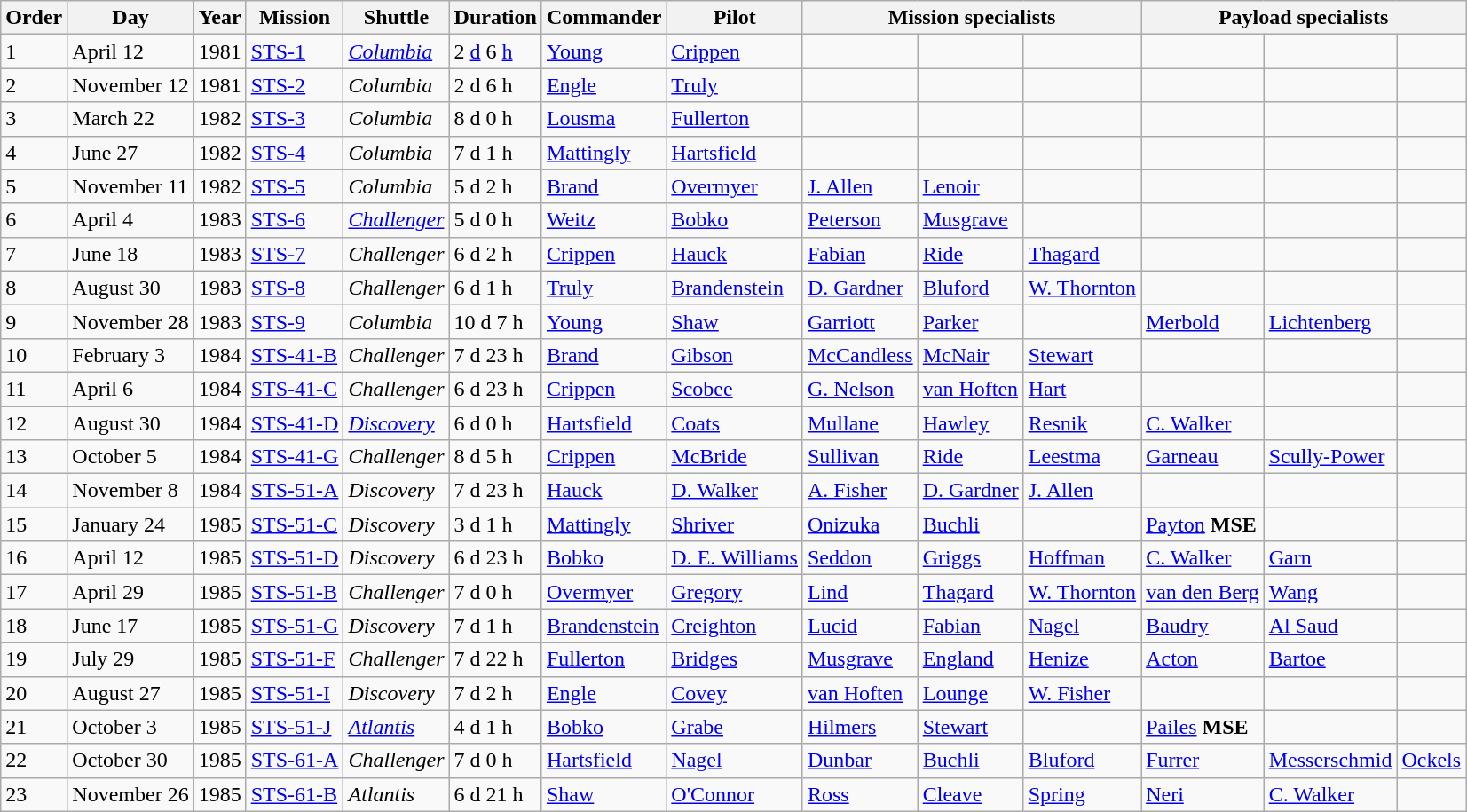<table class="wikitable sticky-header">
<tr>
<th>Order</th>
<th>Day</th>
<th>Year</th>
<th>Mission</th>
<th>Shuttle</th>
<th>Duration</th>
<th>Commander</th>
<th>Pilot</th>
<th colspan="3">Mission specialists</th>
<th colspan="3">Payload specialists</th>
</tr>
<tr>
<td>1</td>
<td>April 12</td>
<td>1981</td>
<td><a href='#'>STS-1</a></td>
<td><em><a href='#'>Columbia</a></em></td>
<td>2 <a href='#'>d</a> 6 <a href='#'>h</a></td>
<td><a href='#'>Young</a></td>
<td><a href='#'>Crippen</a></td>
<td></td>
<td></td>
<td></td>
<td></td>
<td></td>
<td></td>
</tr>
<tr>
<td>2</td>
<td>November 12</td>
<td>1981</td>
<td><a href='#'>STS-2</a></td>
<td><em>Columbia</em></td>
<td>2 d 6 h</td>
<td><a href='#'>Engle</a></td>
<td><a href='#'>Truly</a></td>
<td></td>
<td></td>
<td></td>
<td></td>
<td></td>
<td></td>
</tr>
<tr>
<td>3</td>
<td>March 22</td>
<td>1982</td>
<td><a href='#'>STS-3</a></td>
<td><em>Columbia</em></td>
<td>8 d 0 h</td>
<td><a href='#'>Lousma</a></td>
<td><a href='#'>Fullerton</a></td>
<td></td>
<td></td>
<td></td>
<td></td>
<td></td>
<td></td>
</tr>
<tr>
<td>4</td>
<td>June 27</td>
<td>1982</td>
<td><a href='#'>STS-4</a></td>
<td><em>Columbia</em></td>
<td>7 d 1 h</td>
<td><a href='#'>Mattingly</a></td>
<td><a href='#'>Hartsfield</a></td>
<td></td>
<td></td>
<td></td>
<td></td>
<td></td>
<td></td>
</tr>
<tr>
<td>5</td>
<td>November 11</td>
<td>1982</td>
<td><a href='#'>STS-5</a></td>
<td><em>Columbia</em></td>
<td>5 d 2 h</td>
<td><a href='#'>Brand</a></td>
<td><a href='#'>Overmyer</a></td>
<td><a href='#'>J. Allen</a></td>
<td><a href='#'>Lenoir</a></td>
<td></td>
<td></td>
<td></td>
<td></td>
</tr>
<tr>
<td>6</td>
<td>April 4</td>
<td>1983</td>
<td><a href='#'>STS-6</a></td>
<td><em><a href='#'>Challenger</a></em></td>
<td>5 d 0 h</td>
<td><a href='#'>Weitz</a></td>
<td><a href='#'>Bobko</a></td>
<td><a href='#'>Peterson</a></td>
<td><a href='#'>Musgrave</a></td>
<td></td>
<td></td>
<td></td>
<td></td>
</tr>
<tr>
<td>7</td>
<td>June 18</td>
<td>1983</td>
<td><a href='#'>STS-7</a></td>
<td><em>Challenger</em></td>
<td>6 d 2 h</td>
<td><a href='#'>Crippen</a></td>
<td><a href='#'>Hauck</a></td>
<td><a href='#'>Fabian</a></td>
<td><a href='#'>Ride</a></td>
<td><a href='#'>Thagard</a></td>
<td></td>
<td></td>
<td></td>
</tr>
<tr>
<td>8</td>
<td>August 30</td>
<td>1983</td>
<td><a href='#'>STS-8</a></td>
<td><em>Challenger</em></td>
<td>6 d 1 h</td>
<td><a href='#'>Truly</a></td>
<td><a href='#'>Brandenstein</a></td>
<td><a href='#'>D. Gardner</a></td>
<td><a href='#'>Bluford</a></td>
<td><a href='#'>W. Thornton</a></td>
<td></td>
<td></td>
<td></td>
</tr>
<tr>
<td>9</td>
<td>November 28</td>
<td>1983</td>
<td><a href='#'>STS-9</a></td>
<td><em>Columbia</em></td>
<td>10 d 7 h</td>
<td><a href='#'>Young</a></td>
<td><a href='#'>Shaw</a></td>
<td><a href='#'>Garriott</a></td>
<td><a href='#'>Parker</a></td>
<td></td>
<td><a href='#'>Merbold</a><br></td>
<td><a href='#'>Lichtenberg</a></td>
<td></td>
</tr>
<tr>
<td>10</td>
<td>February 3</td>
<td>1984</td>
<td><a href='#'>STS-41-B</a></td>
<td><em>Challenger</em></td>
<td>7 d 23 h</td>
<td><a href='#'>Brand</a></td>
<td><a href='#'>Gibson</a></td>
<td><a href='#'>McCandless</a></td>
<td><a href='#'>McNair</a></td>
<td><a href='#'>Stewart</a></td>
<td></td>
<td></td>
<td></td>
</tr>
<tr>
<td>11</td>
<td>April 6</td>
<td>1984</td>
<td><a href='#'>STS-41-C</a></td>
<td><em>Challenger</em></td>
<td>6 d 23 h</td>
<td><a href='#'>Crippen</a></td>
<td><a href='#'>Scobee</a></td>
<td><a href='#'>G. Nelson</a></td>
<td><a href='#'>van Hoften</a></td>
<td><a href='#'>Hart</a></td>
<td></td>
<td></td>
<td></td>
</tr>
<tr>
<td>12</td>
<td>August 30</td>
<td>1984</td>
<td><a href='#'>STS-41-D</a></td>
<td><em><a href='#'>Discovery</a></em></td>
<td>6 d 0 h</td>
<td><a href='#'>Hartsfield</a></td>
<td><a href='#'>Coats</a></td>
<td><a href='#'>Mullane</a></td>
<td><a href='#'>Hawley</a></td>
<td><a href='#'>Resnik</a></td>
<td><a href='#'>C. Walker</a></td>
<td></td>
<td></td>
</tr>
<tr>
<td>13</td>
<td>October 5</td>
<td>1984</td>
<td><a href='#'>STS-41-G</a></td>
<td><em>Challenger</em></td>
<td>8 d 5 h</td>
<td><a href='#'>Crippen</a></td>
<td><a href='#'>McBride</a></td>
<td><a href='#'>Sullivan</a></td>
<td><a href='#'>Ride</a></td>
<td><a href='#'>Leestma</a></td>
<td><a href='#'>Garneau</a><br></td>
<td><a href='#'>Scully-Power</a></td>
<td></td>
</tr>
<tr>
<td>14</td>
<td>November 8</td>
<td>1984</td>
<td><a href='#'>STS-51-A</a></td>
<td><em>Discovery</em></td>
<td>7 d 23 h</td>
<td><a href='#'>Hauck</a></td>
<td><a href='#'>D. Walker</a></td>
<td><a href='#'>A. Fisher</a></td>
<td><a href='#'>D. Gardner</a></td>
<td><a href='#'>J. Allen</a></td>
<td></td>
<td></td>
<td></td>
</tr>
<tr>
<td>15</td>
<td>January 24</td>
<td>1985</td>
<td><a href='#'>STS-51-C</a></td>
<td><em>Discovery</em></td>
<td>3 d 1 h</td>
<td><a href='#'>Mattingly</a></td>
<td><a href='#'>Shriver</a></td>
<td><a href='#'>Onizuka</a></td>
<td><a href='#'>Buchli</a></td>
<td></td>
<td><a href='#'>Payton</a> <strong>MSE</strong></td>
<td></td>
<td></td>
</tr>
<tr>
<td>16</td>
<td>April 12</td>
<td>1985</td>
<td><a href='#'>STS-51-D</a></td>
<td><em>Discovery</em></td>
<td>6 d 23 h</td>
<td><a href='#'>Bobko</a></td>
<td><a href='#'>D. E. Williams</a></td>
<td><a href='#'>Seddon</a></td>
<td><a href='#'>Griggs</a></td>
<td><a href='#'>Hoffman</a></td>
<td><a href='#'>C. Walker</a></td>
<td><a href='#'>Garn</a></td>
<td></td>
</tr>
<tr>
<td>17</td>
<td>April 29</td>
<td>1985</td>
<td><a href='#'>STS-51-B</a></td>
<td><em>Challenger</em></td>
<td>7 d 0 h</td>
<td><a href='#'>Overmyer</a></td>
<td><a href='#'>Gregory</a></td>
<td><a href='#'>Lind</a></td>
<td><a href='#'>Thagard</a></td>
<td><a href='#'>W. Thornton</a></td>
<td><a href='#'>van den Berg</a></td>
<td><a href='#'>Wang</a></td>
<td></td>
</tr>
<tr>
<td>18</td>
<td>June 17</td>
<td>1985</td>
<td><a href='#'>STS-51-G</a></td>
<td><em>Discovery</em></td>
<td>7 d 1 h</td>
<td><a href='#'>Brandenstein</a></td>
<td><a href='#'>Creighton</a></td>
<td><a href='#'>Lucid</a></td>
<td><a href='#'>Fabian</a></td>
<td><a href='#'>Nagel</a></td>
<td><a href='#'>Baudry</a><br></td>
<td><a href='#'>Al Saud</a><br></td>
<td></td>
</tr>
<tr>
<td>19</td>
<td>July 29</td>
<td>1985</td>
<td><a href='#'>STS-51-F</a></td>
<td><em>Challenger</em></td>
<td>7 d 22 h</td>
<td><a href='#'>Fullerton</a></td>
<td><a href='#'>Bridges</a></td>
<td><a href='#'>Musgrave</a></td>
<td><a href='#'>England</a></td>
<td><a href='#'>Henize</a></td>
<td><a href='#'>Acton</a></td>
<td><a href='#'>Bartoe</a></td>
<td></td>
</tr>
<tr>
<td>20</td>
<td>August 27</td>
<td>1985</td>
<td><a href='#'>STS-51-I</a></td>
<td><em>Discovery</em></td>
<td>7 d 2 h</td>
<td><a href='#'>Engle</a></td>
<td><a href='#'>Covey</a></td>
<td><a href='#'>van Hoften</a></td>
<td><a href='#'>Lounge</a></td>
<td><a href='#'>W. Fisher</a></td>
<td></td>
<td></td>
<td></td>
</tr>
<tr>
<td>21</td>
<td>October 3</td>
<td>1985</td>
<td><a href='#'>STS-51-J</a></td>
<td><em><a href='#'>Atlantis</a></em></td>
<td>4 d 1 h</td>
<td><a href='#'>Bobko</a></td>
<td><a href='#'>Grabe</a></td>
<td><a href='#'>Hilmers</a></td>
<td><a href='#'>Stewart</a></td>
<td></td>
<td><a href='#'>Pailes</a> <strong>MSE</strong></td>
<td></td>
<td></td>
</tr>
<tr>
<td>22</td>
<td>October 30</td>
<td>1985</td>
<td><a href='#'>STS-61-A</a></td>
<td><em>Challenger</em></td>
<td>7 d 0 h</td>
<td><a href='#'>Hartsfield</a></td>
<td><a href='#'>Nagel</a></td>
<td><a href='#'>Dunbar</a></td>
<td><a href='#'>Buchli</a></td>
<td><a href='#'>Bluford</a></td>
<td><a href='#'>Furrer</a><br></td>
<td><a href='#'>Messerschmid</a><br></td>
<td><a href='#'>Ockels</a><br></td>
</tr>
<tr>
<td>23</td>
<td>November 26</td>
<td>1985</td>
<td><a href='#'>STS-61-B</a></td>
<td><em>Atlantis</em></td>
<td>6 d 21 h</td>
<td><a href='#'>Shaw</a></td>
<td><a href='#'>O'Connor</a></td>
<td><a href='#'>Ross</a></td>
<td><a href='#'>Cleave</a></td>
<td><a href='#'>Spring</a></td>
<td><a href='#'>Neri</a><br></td>
<td><a href='#'>C. Walker</a></td>
<td></td>
</tr>
</table>
